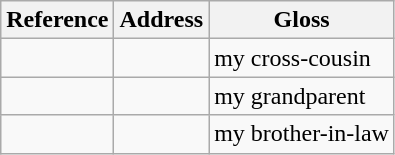<table class="wikitable">
<tr>
<th>Reference</th>
<th>Address</th>
<th>Gloss</th>
</tr>
<tr>
<td></td>
<td></td>
<td>my cross-cousin</td>
</tr>
<tr>
<td></td>
<td></td>
<td>my grandparent</td>
</tr>
<tr>
<td></td>
<td></td>
<td>my brother-in-law</td>
</tr>
</table>
